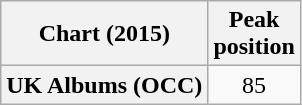<table class="wikitable plainrowheaders" style="text-align:center">
<tr>
<th scope="col">Chart (2015)</th>
<th scope="col">Peak<br>position</th>
</tr>
<tr>
<th scope="row">UK Albums (OCC)</th>
<td>85</td>
</tr>
</table>
